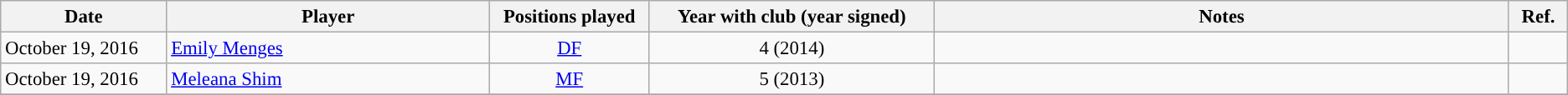<table class="wikitable" style="text-align:left; font-size:95%;">
<tr>
<th style="width:125px;">Date</th>
<th style="width:250px;">Player</th>
<th style="width:120px;">Positions played</th>
<th style="width:220px;">Year with club (year signed)</th>
<th style="width:450px;">Notes</th>
<th style="width:40px;">Ref.</th>
</tr>
<tr>
<td>October 19, 2016</td>
<td> <a href='#'>Emily Menges</a></td>
<td style="text-align:center;"><a href='#'>DF</a></td>
<td style="text-align:center;">4 (2014)</td>
<td></td>
<td></td>
</tr>
<tr>
<td>October 19, 2016</td>
<td> <a href='#'>Meleana Shim</a></td>
<td style="text-align:center;"><a href='#'>MF</a></td>
<td style="text-align:center;">5 (2013)</td>
<td></td>
<td></td>
</tr>
<tr>
</tr>
</table>
